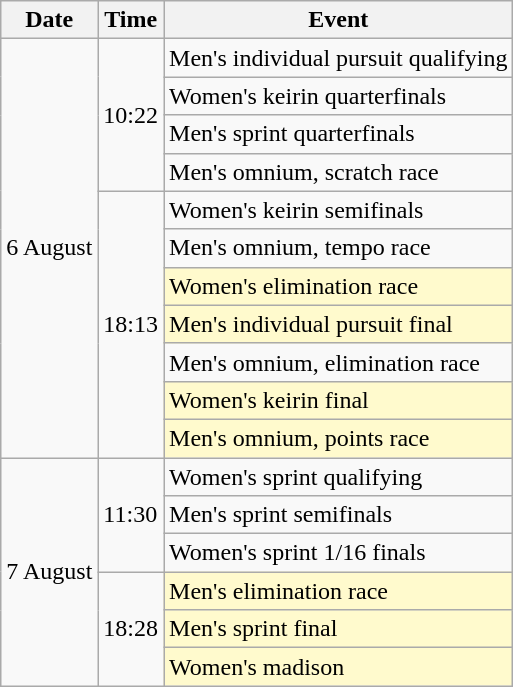<table class="wikitable">
<tr>
<th>Date</th>
<th>Time</th>
<th>Event</th>
</tr>
<tr>
<td rowspan=11>6 August</td>
<td rowspan=4>10:22</td>
<td>Men's individual pursuit qualifying</td>
</tr>
<tr>
<td>Women's keirin quarterfinals</td>
</tr>
<tr>
<td>Men's sprint quarterfinals</td>
</tr>
<tr>
<td>Men's omnium, scratch race</td>
</tr>
<tr>
<td rowspan=7>18:13</td>
<td>Women's keirin semifinals</td>
</tr>
<tr>
<td>Men's omnium, tempo race</td>
</tr>
<tr>
<td style="background:lemonchiffon">Women's elimination race</td>
</tr>
<tr>
<td style="background:lemonchiffon">Men's individual pursuit  final</td>
</tr>
<tr>
<td>Men's omnium, elimination race</td>
</tr>
<tr>
<td style="background:lemonchiffon">Women's keirin final</td>
</tr>
<tr>
<td style="background:lemonchiffon">Men's omnium, points race</td>
</tr>
<tr>
<td rowspan=6>7 August</td>
<td rowspan=3>11:30</td>
<td>Women's sprint qualifying</td>
</tr>
<tr>
<td>Men's sprint semifinals</td>
</tr>
<tr>
<td>Women's sprint 1/16 finals</td>
</tr>
<tr>
<td rowspan=3>18:28</td>
<td style="background:lemonchiffon">Men's elimination race</td>
</tr>
<tr>
<td style="background:lemonchiffon">Men's sprint final</td>
</tr>
<tr>
<td style="background:lemonchiffon">Women's madison</td>
</tr>
</table>
